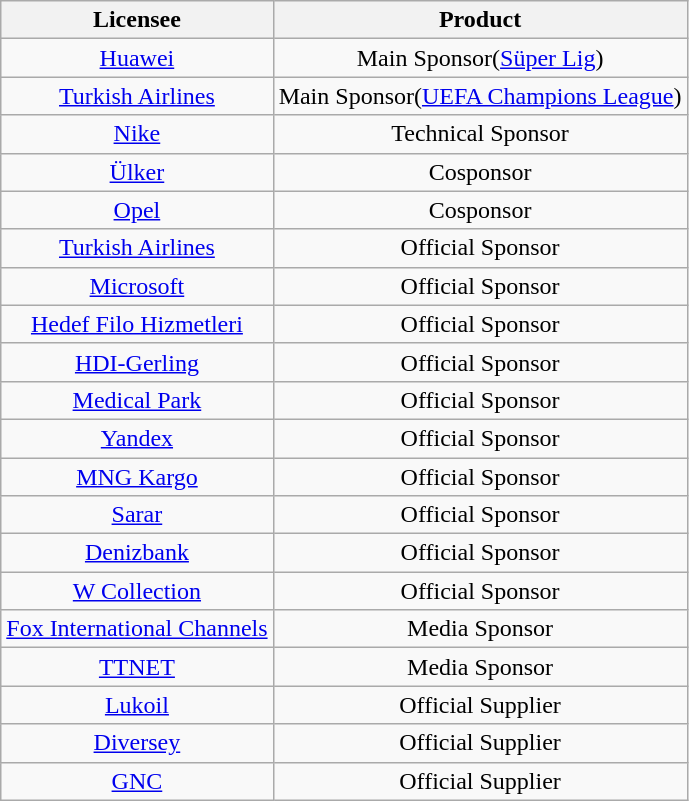<table class="wikitable" style="text-align: center">
<tr>
<th>Licensee</th>
<th>Product</th>
</tr>
<tr>
<td><a href='#'>Huawei</a></td>
<td>Main Sponsor(<a href='#'>Süper Lig</a>)</td>
</tr>
<tr>
<td><a href='#'>Turkish Airlines</a></td>
<td>Main Sponsor(<a href='#'>UEFA Champions League</a>)</td>
</tr>
<tr>
<td><a href='#'>Nike</a></td>
<td>Technical Sponsor</td>
</tr>
<tr>
<td><a href='#'>Ülker</a></td>
<td>Cosponsor</td>
</tr>
<tr>
<td><a href='#'>Opel</a></td>
<td>Cosponsor</td>
</tr>
<tr>
<td><a href='#'>Turkish Airlines</a></td>
<td>Official Sponsor</td>
</tr>
<tr>
<td><a href='#'>Microsoft</a></td>
<td>Official Sponsor</td>
</tr>
<tr>
<td><a href='#'>Hedef Filo Hizmetleri</a></td>
<td>Official Sponsor</td>
</tr>
<tr>
<td><a href='#'>HDI-Gerling</a></td>
<td>Official Sponsor</td>
</tr>
<tr>
<td><a href='#'>Medical Park</a></td>
<td>Official Sponsor</td>
</tr>
<tr>
<td><a href='#'>Yandex</a></td>
<td>Official Sponsor</td>
</tr>
<tr>
<td><a href='#'>MNG Kargo</a></td>
<td>Official Sponsor</td>
</tr>
<tr>
<td><a href='#'>Sarar</a></td>
<td>Official Sponsor</td>
</tr>
<tr>
<td><a href='#'>Denizbank</a></td>
<td>Official Sponsor</td>
</tr>
<tr>
<td><a href='#'>W Collection</a></td>
<td>Official Sponsor</td>
</tr>
<tr>
<td><a href='#'>Fox International Channels</a></td>
<td>Media Sponsor</td>
</tr>
<tr>
<td><a href='#'>TTNET</a></td>
<td>Media Sponsor</td>
</tr>
<tr>
<td><a href='#'>Lukoil</a></td>
<td>Official Supplier</td>
</tr>
<tr>
<td><a href='#'>Diversey</a></td>
<td>Official Supplier</td>
</tr>
<tr>
<td><a href='#'>GNC</a></td>
<td>Official Supplier</td>
</tr>
</table>
